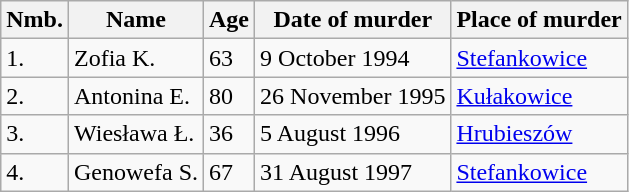<table class="wikitable sortable">
<tr>
<th>Nmb.</th>
<th>Name</th>
<th>Age</th>
<th>Date of murder</th>
<th>Place of murder</th>
</tr>
<tr>
<td>1.</td>
<td>Zofia K.</td>
<td>63</td>
<td>9 October 1994</td>
<td><a href='#'>Stefankowice</a></td>
</tr>
<tr>
<td>2.</td>
<td>Antonina E.</td>
<td>80</td>
<td>26 November 1995</td>
<td><a href='#'>Kułakowice</a><br></td>
</tr>
<tr>
<td>3.</td>
<td>Wiesława Ł.</td>
<td>36</td>
<td>5 August 1996</td>
<td><a href='#'>Hrubieszów</a></td>
</tr>
<tr>
<td>4.</td>
<td>Genowefa S.</td>
<td>67</td>
<td>31 August 1997</td>
<td><a href='#'>Stefankowice</a></td>
</tr>
</table>
